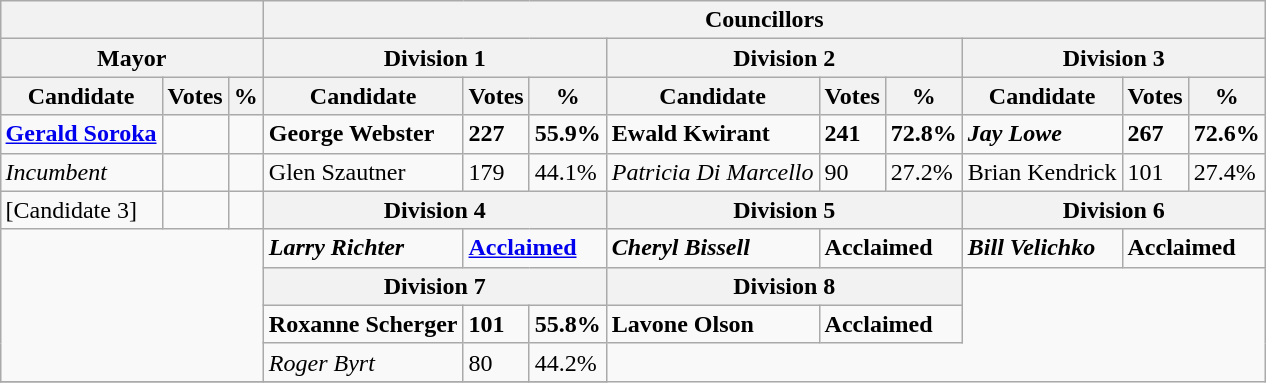<table class="wikitable collapsible collapsed" align="right">
<tr>
<th colspan=3></th>
<th colspan=9>Councillors</th>
</tr>
<tr>
<th colspan=3>Mayor</th>
<th colspan=3>Division 1</th>
<th colspan=3>Division 2</th>
<th colspan=3>Division 3</th>
</tr>
<tr>
<th>Candidate</th>
<th>Votes</th>
<th>%</th>
<th>Candidate</th>
<th>Votes</th>
<th>%</th>
<th>Candidate</th>
<th>Votes</th>
<th>%</th>
<th>Candidate</th>
<th>Votes</th>
<th>%</th>
</tr>
<tr>
<td><strong><a href='#'>Gerald Soroka</a></strong></td>
<td></td>
<td></td>
<td><strong>George Webster</strong></td>
<td><strong>227</strong></td>
<td><strong>55.9%</strong></td>
<td><strong>Ewald Kwirant</strong></td>
<td><strong>241</strong></td>
<td><strong>72.8%</strong></td>
<td><strong><em>Jay Lowe</em></strong></td>
<td><strong>267</strong></td>
<td><strong>72.6%</strong></td>
</tr>
<tr>
<td><em>Incumbent</em></td>
<td></td>
<td></td>
<td>Glen Szautner</td>
<td>179</td>
<td>44.1%</td>
<td><em>Patricia Di Marcello</em></td>
<td>90</td>
<td>27.2%</td>
<td>Brian Kendrick</td>
<td>101</td>
<td>27.4%</td>
</tr>
<tr>
<td>[Candidate 3]</td>
<td></td>
<td></td>
<th colspan=3>Division 4</th>
<th colspan=3>Division 5</th>
<th colspan=3>Division 6</th>
</tr>
<tr>
<td rowspan=4 colspan=3></td>
<td><strong><em>Larry Richter</em></strong></td>
<td colspan=2><strong><a href='#'>Acclaimed</a></strong></td>
<td><strong><em>Cheryl Bissell</em></strong></td>
<td colspan=2><strong>Acclaimed</strong></td>
<td><strong><em>Bill Velichko</em></strong></td>
<td colspan=2><strong>Acclaimed</strong></td>
</tr>
<tr>
<th colspan=3>Division 7</th>
<th colspan=3>Division 8</th>
</tr>
<tr>
<td><strong>Roxanne Scherger</strong></td>
<td><strong>101</strong></td>
<td><strong>55.8%</strong></td>
<td><strong>Lavone Olson</strong></td>
<td colspan=2><strong>Acclaimed</strong></td>
</tr>
<tr>
<td><em>Roger Byrt</em></td>
<td>80</td>
<td>44.2%</td>
</tr>
<tr>
</tr>
</table>
